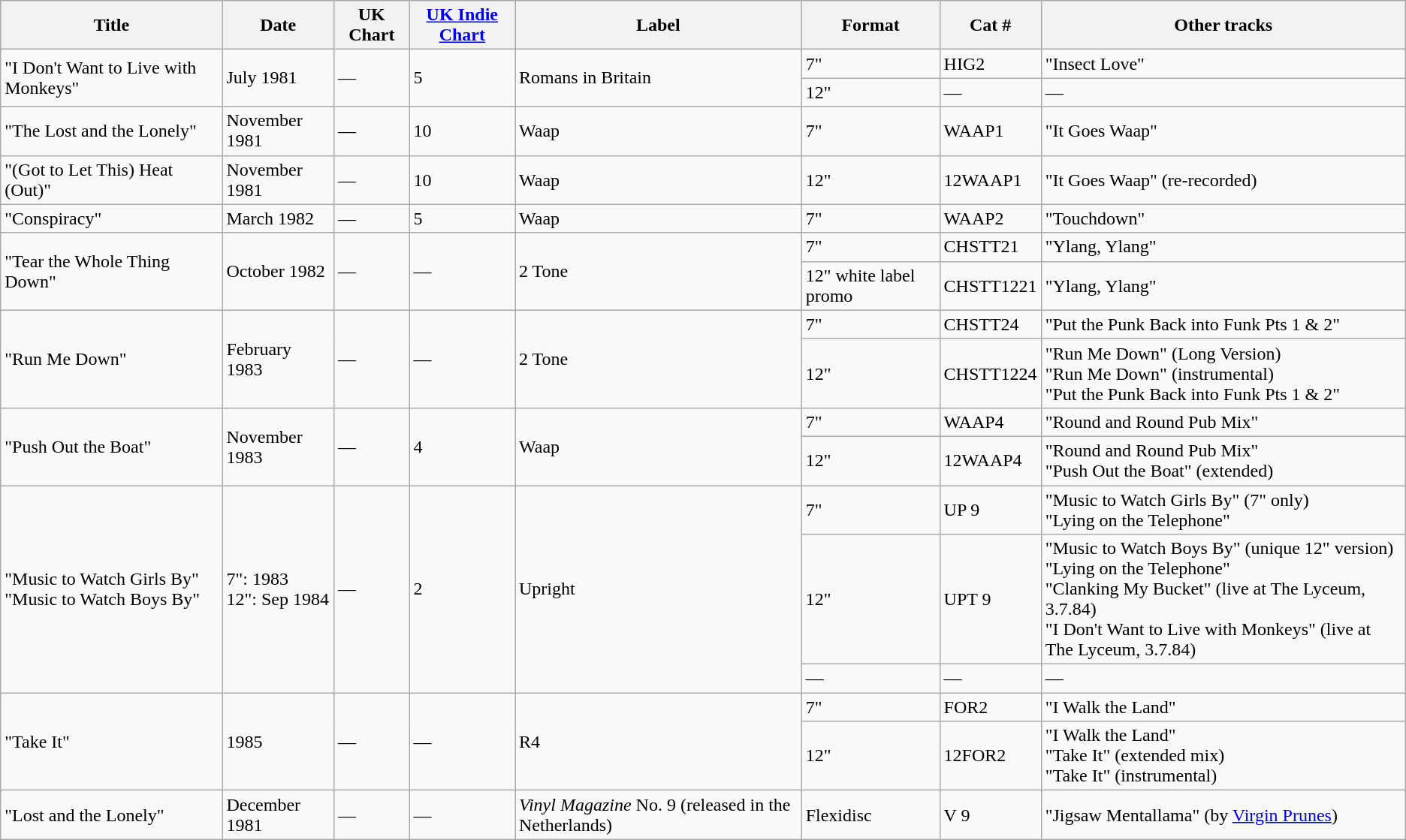<table class="wikitable">
<tr>
<th>Title</th>
<th>Date</th>
<th>UK Chart</th>
<th><a href='#'>UK Indie Chart</a></th>
<th>Label</th>
<th>Format</th>
<th>Cat #</th>
<th>Other tracks</th>
</tr>
<tr>
<td rowspan="2">"I Don't Want to Live with Monkeys"</td>
<td rowspan="2">July 1981</td>
<td rowspan="2">—</td>
<td rowspan="2">5</td>
<td rowspan="2">Romans in Britain</td>
<td>7"</td>
<td>HIG2</td>
<td>"Insect Love"</td>
</tr>
<tr>
<td>12"</td>
<td>—</td>
<td>—</td>
</tr>
<tr>
<td>"The Lost and the Lonely"</td>
<td>November 1981</td>
<td>—</td>
<td>10</td>
<td>Waap</td>
<td>7"</td>
<td>WAAP1</td>
<td>"It Goes Waap"</td>
</tr>
<tr>
<td>"(Got to Let This) Heat (Out)"</td>
<td>November 1981</td>
<td>—</td>
<td>10</td>
<td>Waap</td>
<td>12"</td>
<td>12WAAP1</td>
<td>"It Goes Waap" (re-recorded)</td>
</tr>
<tr>
<td>"Conspiracy"</td>
<td>March 1982</td>
<td>—</td>
<td>5</td>
<td>Waap</td>
<td>7"</td>
<td>WAAP2</td>
<td>"Touchdown"</td>
</tr>
<tr>
<td rowspan="2">"Tear the Whole Thing Down"</td>
<td rowspan="2">October 1982</td>
<td rowspan="2">—</td>
<td rowspan="2">—</td>
<td rowspan="2">2 Tone</td>
<td>7"</td>
<td>CHSTT21</td>
<td>"Ylang, Ylang"</td>
</tr>
<tr>
<td>12" white label promo</td>
<td>CHSTT1221</td>
<td>"Ylang, Ylang"</td>
</tr>
<tr>
<td rowspan="2">"Run Me Down"</td>
<td rowspan="2">February 1983</td>
<td rowspan="2">—</td>
<td rowspan="2">—</td>
<td rowspan="2">2 Tone</td>
<td>7"</td>
<td>CHSTT24</td>
<td>"Put the Punk Back into Funk Pts 1 & 2"</td>
</tr>
<tr>
<td>12"</td>
<td>CHSTT1224</td>
<td>"Run Me Down" (Long Version)<br>"Run Me Down" (instrumental)<br>"Put the Punk Back into Funk Pts 1 & 2"</td>
</tr>
<tr>
<td rowspan="2">"Push Out the Boat"</td>
<td rowspan="2">November 1983</td>
<td rowspan="2">—</td>
<td rowspan="2">4</td>
<td rowspan="2">Waap</td>
<td>7"</td>
<td>WAAP4</td>
<td>"Round and Round Pub Mix"</td>
</tr>
<tr>
<td>12"</td>
<td>12WAAP4</td>
<td>"Round and Round Pub Mix" <br>"Push Out the Boat" (extended)</td>
</tr>
<tr>
<td rowspan="3">"Music to Watch Girls By" <br>"Music to Watch Boys By"</td>
<td rowspan="3">7": 1983 <br>12": Sep 1984</td>
<td rowspan="3">—</td>
<td rowspan="3">2</td>
<td rowspan="3">Upright</td>
<td>7"</td>
<td>UP 9</td>
<td>"Music to Watch Girls By" (7" only)<br>"Lying on the Telephone"</td>
</tr>
<tr>
<td>12"</td>
<td>UPT 9</td>
<td>"Music to Watch Boys By" (unique 12" version)<br>"Lying on the Telephone"<br>"Clanking My Bucket" (live at The Lyceum, 3.7.84)<br>"I Don't Want to Live with Monkeys" (live at The Lyceum, 3.7.84)</td>
</tr>
<tr>
<td>—</td>
<td>—</td>
<td>—</td>
</tr>
<tr>
<td rowspan="2">"Take It"</td>
<td rowspan="2">1985</td>
<td rowspan="2">—</td>
<td rowspan="2">—</td>
<td rowspan="2">R4</td>
<td>7"</td>
<td>FOR2</td>
<td>"I Walk the Land"</td>
</tr>
<tr>
<td>12"</td>
<td>12FOR2</td>
<td>"I Walk the Land"<br>"Take It" (extended mix)<br>"Take It" (instrumental)</td>
</tr>
<tr>
<td rowspan="2">"Lost and the Lonely"</td>
<td rowspan="2">December 1981</td>
<td rowspan="2">—</td>
<td rowspan="2">—</td>
<td rowspan="2"><em>Vinyl Magazine</em> No. 9 (released in the Netherlands)</td>
<td>Flexidisc</td>
<td>V 9</td>
<td>"Jigsaw Mentallama" (by <a href='#'>Virgin Prunes</a>)</td>
</tr>
</table>
